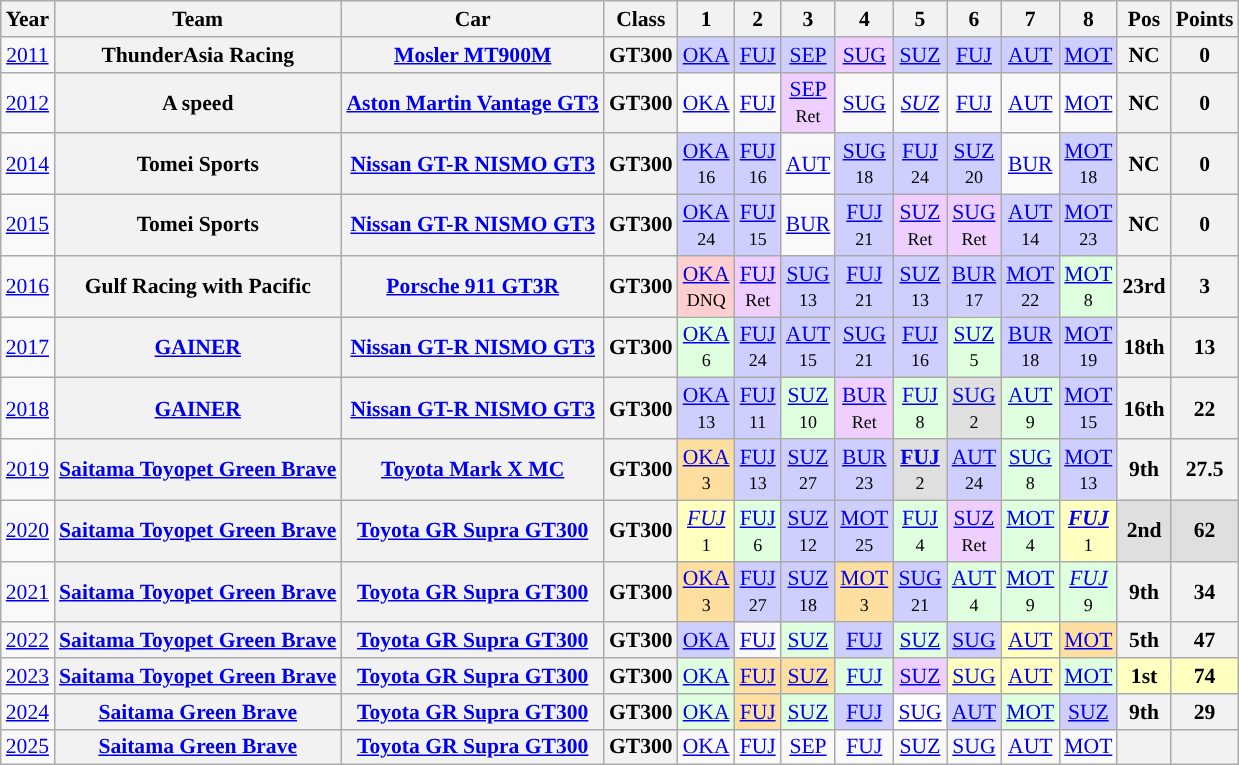<table class="wikitable" style="text-align:center; font-size:90%">
<tr>
<th>Year</th>
<th>Team</th>
<th>Car</th>
<th>Class</th>
<th>1</th>
<th>2</th>
<th>3</th>
<th>4</th>
<th>5</th>
<th>6</th>
<th>7</th>
<th>8</th>
<th>Pos</th>
<th>Points</th>
</tr>
<tr>
<td><a href='#'>2011</a></td>
<th>ThunderAsia Racing</th>
<th><a href='#'>Mosler MT900M</a></th>
<th>GT300</th>
<td style="background:#CFCFFF;"><a href='#'>OKA</a><br></td>
<td style="background:#CFCFFF;"><a href='#'>FUJ</a><br></td>
<td style="background:#CFCFFF;"><a href='#'>SEP</a><br></td>
<td style="background:#EFCFFF;"><a href='#'>SUG</a><br></td>
<td style="background:#CFCFFF;"><a href='#'>SUZ</a><br></td>
<td style="background:#CFCFFF;"><a href='#'>FUJ</a><br></td>
<td style="background:#CFCFFF;"><a href='#'>AUT</a><br></td>
<td style="background:#CFCFFF;"><a href='#'>MOT</a><br></td>
<th>NC</th>
<th>0</th>
</tr>
<tr>
<td><a href='#'>2012</a></td>
<th>A speed</th>
<th><a href='#'>Aston Martin Vantage GT3</a></th>
<th>GT300</th>
<td><a href='#'>OKA</a></td>
<td><a href='#'>FUJ</a></td>
<td style="background:#EFCFFF;"><a href='#'>SEP</a><br><small>Ret</small></td>
<td><a href='#'>SUG</a></td>
<td><em><a href='#'>SUZ</a></em><br></td>
<td><a href='#'>FUJ</a></td>
<td><a href='#'>AUT</a></td>
<td><a href='#'>MOT</a></td>
<th>NC</th>
<th>0</th>
</tr>
<tr>
<td><a href='#'>2014</a></td>
<th>Tomei Sports</th>
<th><a href='#'>Nissan GT-R NISMO GT3</a></th>
<th>GT300</th>
<td style="background:#CFCFFF;"><a href='#'>OKA</a><br><small>16</small></td>
<td style="background:#CFCFFF;"><a href='#'>FUJ</a><br><small>16</small></td>
<td><a href='#'>AUT</a><br></td>
<td style="background:#CFCFFF;"><a href='#'>SUG</a><br><small>18</small></td>
<td style="background:#CFCFFF;"><a href='#'>FUJ</a><br><small>24</small></td>
<td style="background:#CFCFFF;"><a href='#'>SUZ</a><br><small>20</small></td>
<td><a href='#'>BUR</a></td>
<td style="background:#CFCFFF;"><a href='#'>MOT</a><br><small>18</small></td>
<th>NC</th>
<th>0</th>
</tr>
<tr>
<td><a href='#'>2015</a></td>
<th>Tomei Sports</th>
<th><a href='#'>Nissan GT-R NISMO GT3</a></th>
<th>GT300</th>
<td style="background:#CFCFFF;"><a href='#'>OKA</a><br><small>24</small></td>
<td style="background:#CFCFFF;"><a href='#'>FUJ</a><br><small>15</small></td>
<td><a href='#'>BUR</a></td>
<td style="background:#CFCFFF;"><a href='#'>FUJ</a><br><small>21</small></td>
<td style="background:#EFCFFF;"><a href='#'>SUZ</a><br><small>Ret</small></td>
<td style="background:#EFCFFF;"><a href='#'>SUG</a><br><small>Ret</small></td>
<td style="background:#CFCFFF;"><a href='#'>AUT</a><br><small>14</small></td>
<td style="background:#CFCFFF;"><a href='#'>MOT</a><br><small>23</small></td>
<th>NC</th>
<th>0</th>
</tr>
<tr>
<td><a href='#'>2016</a></td>
<th>Gulf Racing with Pacific</th>
<th><a href='#'>Porsche 911 GT3R</a></th>
<th>GT300</th>
<td style="background:#FFCFCF;"><a href='#'>OKA</a><br><small>DNQ</small></td>
<td style="background:#EFCFFF;"><a href='#'>FUJ</a><br><small>Ret</small></td>
<td style="background:#CFCFFF;"><a href='#'>SUG</a><br><small>13</small></td>
<td style="background:#CFCFFF;"><a href='#'>FUJ</a><br><small>21</small></td>
<td style="background:#CFCFFF;"><a href='#'>SUZ</a><br><small>13</small></td>
<td style="background:#CFCFFF;"><a href='#'>BUR</a><br><small>17</small></td>
<td style="background:#CFCFFF;"><a href='#'>MOT</a><br><small>22</small></td>
<td style="background:#DFFFDF;"><a href='#'>MOT</a><br><small>8</small></td>
<th>23rd</th>
<th>3</th>
</tr>
<tr>
<td><a href='#'>2017</a></td>
<th><a href='#'>GAINER</a></th>
<th><a href='#'>Nissan GT-R NISMO GT3</a></th>
<th>GT300</th>
<td style="background:#DFFFDF;"><a href='#'>OKA</a><br><small>6</small></td>
<td style="background:#CFCFFF;"><a href='#'>FUJ</a><br><small>24</small></td>
<td style="background:#CFCFFF;"><a href='#'>AUT</a><br><small>15</small></td>
<td style="background:#CFCFFF;"><a href='#'>SUG</a><br><small>21</small></td>
<td style="background:#CFCFFF;"><a href='#'>FUJ</a><br><small>16</small></td>
<td style="background:#DFFFDF;"><a href='#'>SUZ</a><br><small>5</small></td>
<td style="background:#CFCFFF;"><a href='#'>BUR</a><br><small>18</small></td>
<td style="background:#CFCFFF;"><a href='#'>MOT</a><br><small>19</small></td>
<th>18th</th>
<th>13</th>
</tr>
<tr>
<td><a href='#'>2018</a></td>
<th><a href='#'>GAINER</a></th>
<th><a href='#'>Nissan GT-R NISMO GT3</a></th>
<th>GT300</th>
<td bgcolor="#CFCFFF"><a href='#'>OKA</a><br><small>13</small></td>
<td bgcolor="#CFCFFF"><a href='#'>FUJ</a><br><small>11</small></td>
<td bgcolor="#DFFFDF"><a href='#'>SUZ</a><br><small>10</small></td>
<td bgcolor="#EFCFFF"><a href='#'>BUR</a><br><small>Ret</small></td>
<td bgcolor="#DFFFDF"><a href='#'>FUJ</a><br><small>8</small></td>
<td bgcolor="#DFDFDF"><a href='#'>SUG</a><br><small>2</small></td>
<td bgcolor="#DFFFDF"><a href='#'>AUT</a><br><small>9</small></td>
<td bgcolor="#CFCFFF"><a href='#'>MOT</a><br><small>15</small></td>
<th>16th</th>
<th>22</th>
</tr>
<tr>
<td><a href='#'>2019</a></td>
<th><a href='#'>Saitama Toyopet Green Brave</a></th>
<th><a href='#'>Toyota Mark X MC</a></th>
<th>GT300</th>
<td style="background:#FFDF9F;"><a href='#'>OKA</a><br><small>3</small></td>
<td style="background:#CFCFFF;"><a href='#'>FUJ</a><br><small>13</small></td>
<td style="background:#CFCFFF;"><a href='#'>SUZ</a><br><small>27</small></td>
<td style="background:#CFCFFF;"><a href='#'>BUR</a><br><small>23</small></td>
<td style="background:#DFDFDF;"><strong><a href='#'>FUJ</a></strong><br><small>2</small></td>
<td style="background:#CFCFFF;"><a href='#'>AUT</a><br><small>24</small></td>
<td style="background:#DFFFDF;"><a href='#'>SUG</a><br><small>8</small></td>
<td style="background:#CFCFFF;"><a href='#'>MOT</a><br><small>13</small></td>
<th>9th</th>
<th>27.5</th>
</tr>
<tr>
<td><a href='#'>2020</a></td>
<th><a href='#'>Saitama Toyopet Green Brave</a></th>
<th><a href='#'>Toyota GR Supra GT300</a></th>
<th>GT300</th>
<td style="background:#FFFFBF;"><em><a href='#'>FUJ</a></em><br><small>1</small></td>
<td style="background:#DFFFDF;"><a href='#'>FUJ</a><br><small>6</small></td>
<td style="background:#CFCFFF;"><a href='#'>SUZ</a><br><small>12</small></td>
<td style="background:#CFCFFF;"><a href='#'>MOT</a><br><small>25</small></td>
<td style="background:#DFFFDF;"><a href='#'>FUJ</a><br><small>4</small></td>
<td style="background:#EFCFFF;"><a href='#'>SUZ</a><br><small>Ret</small></td>
<td style="background:#DFFFDF;"><a href='#'>MOT</a><br><small>4</small></td>
<td style="background:#FFFFBF;"><strong><em><a href='#'>FUJ</a></em></strong><br><small>1</small></td>
<td style="background:#DFDFDF;"><strong>2nd</strong></td>
<td style="background:#DFDFDF;"><strong>62</strong></td>
</tr>
<tr>
<td><a href='#'>2021</a></td>
<th><a href='#'>Saitama Toyopet Green Brave</a></th>
<th><a href='#'>Toyota GR Supra GT300</a></th>
<th>GT300</th>
<td style="background:#FFDF9F;"><a href='#'>OKA</a><br><small>3</small></td>
<td style="background:#CFCFFF;"><a href='#'>FUJ</a><br><small>27</small></td>
<td style="background:#CFCFFF;"><a href='#'>SUZ</a><br><small>18</small></td>
<td style="background:#FFDF9F;"><a href='#'>MOT</a><br><small>3</small></td>
<td style="background:#CFCFFF;"><a href='#'>SUG</a><br><small>21</small></td>
<td style="background:#DFFFDF;"><a href='#'>AUT</a><br><small>4</small></td>
<td style="background:#DFFFDF;"><a href='#'>MOT</a><br><small>9</small></td>
<td style="background:#DFFFDF;"><em><a href='#'>FUJ</a></em><br><small>9</small></td>
<th>9th</th>
<th>34</th>
</tr>
<tr>
<td><a href='#'>2022</a></td>
<th><a href='#'>Saitama Toyopet Green Brave</a></th>
<th><a href='#'>Toyota GR Supra GT300</a></th>
<th>GT300</th>
<td style="background:#CFCFFF"><a href='#'>OKA</a><br></td>
<td><a href='#'>FUJ</a></td>
<td style="background:#DFFFDF;"><a href='#'>SUZ</a><br></td>
<td style="background:#CFCFFF;"><a href='#'>FUJ</a><br></td>
<td style="background:#DFFFDF;"><a href='#'>SUZ</a><br></td>
<td style="background:#CFCFFF;"><a href='#'>SUG</a><br></td>
<td style="background:#FFFFBF;"><a href='#'>AUT</a><br></td>
<td style="background:#FFDF9F;"><a href='#'>MOT</a><br></td>
<th>5th</th>
<th>47</th>
</tr>
<tr>
<td><a href='#'>2023</a></td>
<th><a href='#'>Saitama Toyopet Green Brave</a></th>
<th><a href='#'>Toyota GR Supra GT300</a></th>
<th>GT300</th>
<td style="background:#dfffdf;"><a href='#'>OKA</a><br></td>
<td style="background:#ffdf9f;"><a href='#'>FUJ</a><br></td>
<td style="background:#ffdf9f;"><a href='#'>SUZ</a><br></td>
<td style="background:#dfffdf;"><a href='#'>FUJ</a><br></td>
<td style="background:#efcfff;"><a href='#'>SUZ</a><br></td>
<td style="background:#ffffbf;"><a href='#'>SUG</a><br></td>
<td style="background:#ffffbf;"><a href='#'>AUT</a><br></td>
<td style="background:#dfffdf;"><a href='#'>MOT</a><br></td>
<th style="background:#ffffbf;">1st</th>
<th style="background:#ffffbf;">74</th>
</tr>
<tr>
<td><a href='#'>2024</a></td>
<th><a href='#'>Saitama Green Brave</a></th>
<th><a href='#'>Toyota GR Supra GT300</a></th>
<th>GT300</th>
<td style="background:#dfffdf;"><a href='#'>OKA</a><br></td>
<td style="background:#ffdf9f;"><a href='#'>FUJ</a><br></td>
<td style="background:#dfffdf;"><a href='#'>SUZ</a><br></td>
<td style="background:#cfcfff;"><a href='#'>FUJ</a><br></td>
<td style="background:#ffffff;"><a href='#'>SUG</a><br></td>
<td style="background:#cfcfff;"><a href='#'>AUT</a><br></td>
<td style="background:#dfffdf;"><a href='#'>MOT</a><br></td>
<td style="background:#cfcfff;"><a href='#'>SUZ</a><br></td>
<th>9th</th>
<th>29</th>
</tr>
<tr>
<td><a href='#'>2025</a></td>
<th><a href='#'>Saitama Green Brave</a></th>
<th><a href='#'>Toyota GR Supra GT300</a></th>
<th>GT300</th>
<td><a href='#'>OKA</a></td>
<td><a href='#'>FUJ</a></td>
<td><a href='#'>SEP</a></td>
<td><a href='#'>FUJ</a></td>
<td><a href='#'>SUZ</a></td>
<td><a href='#'>SUG</a></td>
<td><a href='#'>AUT</a></td>
<td><a href='#'>MOT</a></td>
<th></th>
<th></th>
</tr>
</table>
